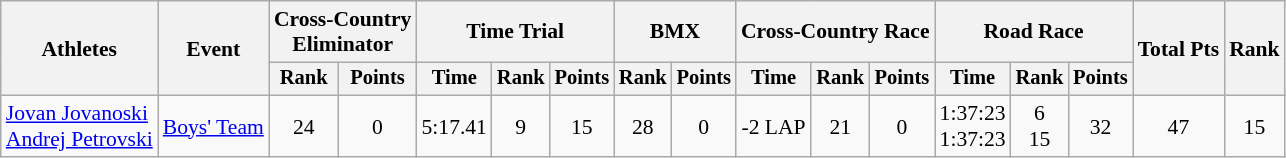<table class="wikitable" style="font-size:90%;">
<tr>
<th rowspan=2>Athletes</th>
<th rowspan=2>Event</th>
<th colspan=2>Cross-Country<br>Eliminator</th>
<th colspan=3>Time Trial</th>
<th colspan=2>BMX</th>
<th colspan=3>Cross-Country Race</th>
<th colspan=3>Road Race</th>
<th rowspan=2>Total Pts</th>
<th rowspan=2>Rank</th>
</tr>
<tr style="font-size:95%">
<th>Rank</th>
<th>Points</th>
<th>Time</th>
<th>Rank</th>
<th>Points</th>
<th>Rank</th>
<th>Points</th>
<th>Time</th>
<th>Rank</th>
<th>Points</th>
<th>Time</th>
<th>Rank</th>
<th>Points</th>
</tr>
<tr align=center>
<td align=left><a href='#'>Jovan Jovanoski</a><br><a href='#'>Andrej Petrovski</a></td>
<td align=left><a href='#'>Boys' Team</a></td>
<td>24</td>
<td>0</td>
<td>5:17.41</td>
<td>9</td>
<td>15</td>
<td>28</td>
<td>0</td>
<td>-2 LAP</td>
<td>21</td>
<td>0</td>
<td>1:37:23<br>1:37:23</td>
<td>6<br>15</td>
<td>32</td>
<td>47</td>
<td>15</td>
</tr>
</table>
